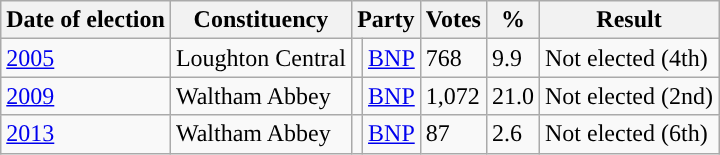<table class="wikitable">
<tr>
<th>Date of election</th>
<th>Constituency</th>
<th colspan="2">Party</th>
<th>Votes</th>
<th>%</th>
<th>Result</th>
</tr>
<tr>
<td><a href='#'>2005</a></td>
<td>Loughton Central</td>
<td style="background-color: "></td>
<td><a href='#'>BNP</a></td>
<td>768</td>
<td>9.9</td>
<td>Not elected (4th)</td>
</tr>
<tr>
<td><a href='#'>2009</a></td>
<td>Waltham Abbey</td>
<td style="background-color: "></td>
<td><a href='#'>BNP</a></td>
<td>1,072</td>
<td>21.0</td>
<td>Not elected (2nd)</td>
</tr>
<tr>
<td><a href='#'>2013</a></td>
<td>Waltham Abbey</td>
<td style="background-color: "></td>
<td><a href='#'>BNP</a></td>
<td>87</td>
<td>2.6</td>
<td>Not elected (6th)</td>
</tr>
</table>
